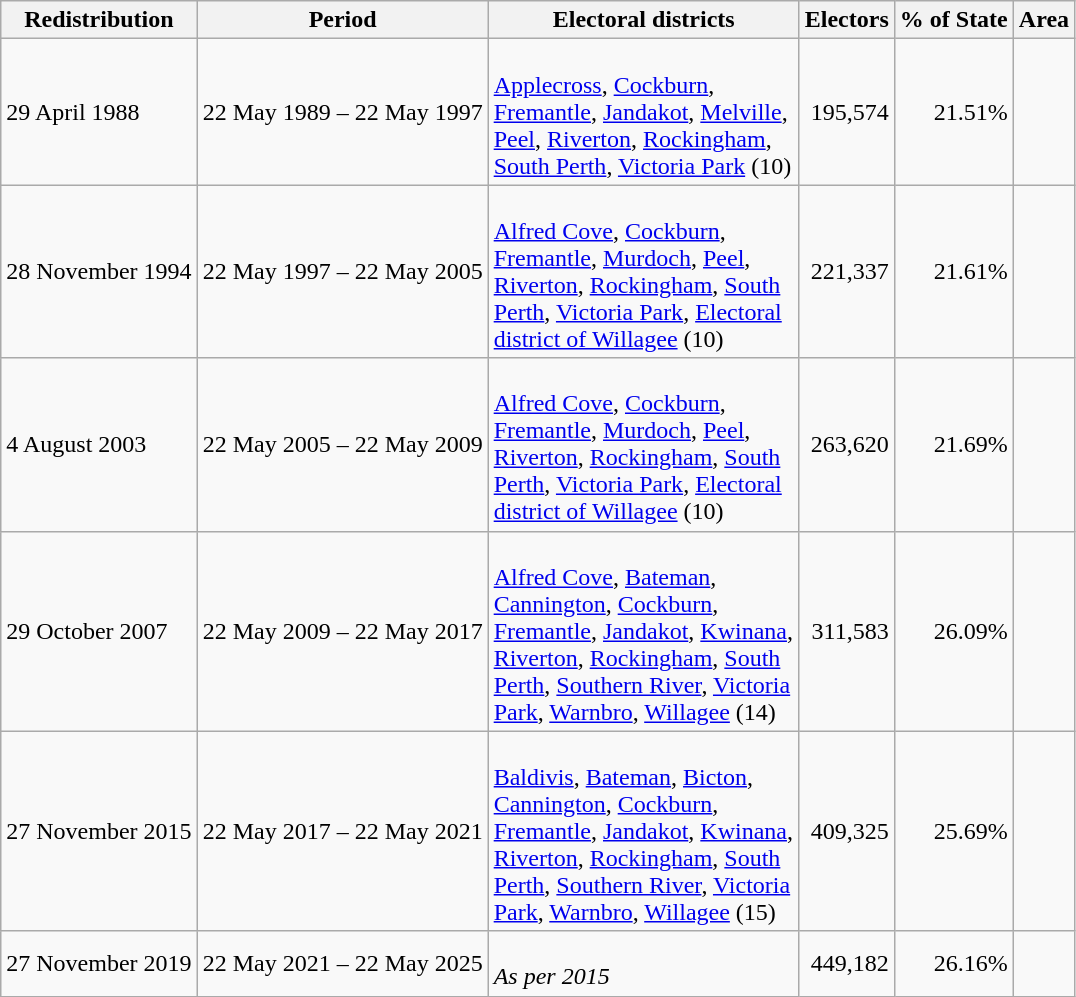<table class="wikitable">
<tr>
<th>Redistribution</th>
<th>Period</th>
<th>Electoral districts</th>
<th>Electors</th>
<th>% of State</th>
<th>Area</th>
</tr>
<tr>
<td>29 April 1988</td>
<td>22 May 1989 – 22 May 1997</td>
<td width = 200><br><a href='#'>Applecross</a>, 
<a href='#'>Cockburn</a>, 
<a href='#'>Fremantle</a>, 
<a href='#'>Jandakot</a>, 
<a href='#'>Melville</a>, 
<a href='#'>Peel</a>, 
<a href='#'>Riverton</a>, 
<a href='#'>Rockingham</a>, 
<a href='#'>South Perth</a>, 
<a href='#'>Victoria Park</a> (10)</td>
<td align=right>195,574</td>
<td align=right>21.51%</td>
<td align=right></td>
</tr>
<tr>
<td>28 November 1994</td>
<td>22 May 1997 – 22 May 2005</td>
<td width = 200><br><a href='#'>Alfred Cove</a>, 
<a href='#'>Cockburn</a>, 
<a href='#'>Fremantle</a>, 
<a href='#'>Murdoch</a>, 
<a href='#'>Peel</a>, 
<a href='#'>Riverton</a>, 
<a href='#'>Rockingham</a>, 
<a href='#'>South Perth</a>, 
<a href='#'>Victoria Park</a>,
<a href='#'>Electoral district of Willagee</a> (10)</td>
<td align=right>221,337</td>
<td align=right>21.61%</td>
<td align=right></td>
</tr>
<tr>
<td>4 August 2003</td>
<td>22 May 2005 – 22 May 2009</td>
<td width = 200><br><a href='#'>Alfred Cove</a>, 
<a href='#'>Cockburn</a>, 
<a href='#'>Fremantle</a>, 
<a href='#'>Murdoch</a>, 
<a href='#'>Peel</a>, 
<a href='#'>Riverton</a>, 
<a href='#'>Rockingham</a>, 
<a href='#'>South Perth</a>, 
<a href='#'>Victoria Park</a>,
<a href='#'>Electoral district of Willagee</a> (10)</td>
<td align=right>263,620</td>
<td align=right>21.69%</td>
<td align=right></td>
</tr>
<tr>
<td>29 October 2007</td>
<td>22 May 2009 – 22 May 2017</td>
<td width = 200><br><a href='#'>Alfred Cove</a>, 
<a href='#'>Bateman</a>, 
<a href='#'>Cannington</a>, 
<a href='#'>Cockburn</a>, 
<a href='#'>Fremantle</a>, 
<a href='#'>Jandakot</a>, 
<a href='#'>Kwinana</a>, 
<a href='#'>Riverton</a>, 
<a href='#'>Rockingham</a>, 
<a href='#'>South Perth</a>, 
<a href='#'>Southern River</a>, 
<a href='#'>Victoria Park</a>,
<a href='#'>Warnbro</a>,
<a href='#'>Willagee</a> (14)</td>
<td align=right>311,583</td>
<td align=right>26.09%</td>
<td align=right></td>
</tr>
<tr>
<td>27 November 2015</td>
<td>22 May 2017 – 22 May 2021</td>
<td width = 200><br><a href='#'>Baldivis</a>, 
<a href='#'>Bateman</a>, 
<a href='#'>Bicton</a>, 
<a href='#'>Cannington</a>, 
<a href='#'>Cockburn</a>, 
<a href='#'>Fremantle</a>, 
<a href='#'>Jandakot</a>, 
<a href='#'>Kwinana</a>, 
<a href='#'>Riverton</a>, 
<a href='#'>Rockingham</a>, 
<a href='#'>South Perth</a>, 
<a href='#'>Southern River</a>, 
<a href='#'>Victoria Park</a>,
<a href='#'>Warnbro</a>,
<a href='#'>Willagee</a> (15)</td>
<td align=right>409,325</td>
<td align=right>25.69%</td>
<td align=right></td>
</tr>
<tr>
<td>27 November 2019</td>
<td>22 May 2021 – 22 May 2025</td>
<td width = 200><br><em>As per 2015</em></td>
<td align=right>449,182</td>
<td align=right>26.16%</td>
<td align=right></td>
</tr>
</table>
